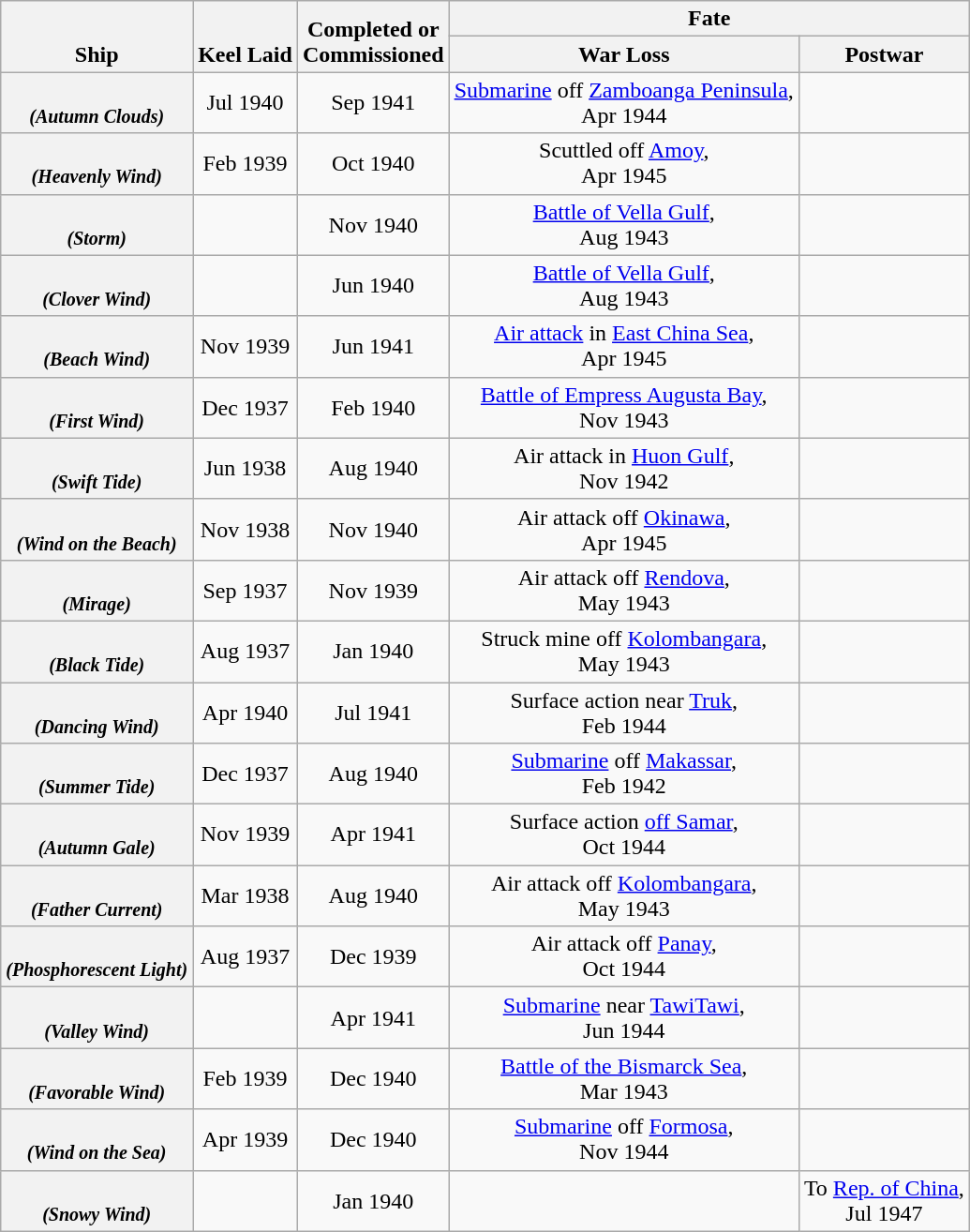<table class="wikitable plainrowheaders" style="text-align: center">
<tr valign="bottom">
<th scope="col" rowspan=2>Ship</th>
<th scope="col" rowspan=2>Keel Laid</th>
<th scope="col" rowspan=2>Completed or<br>Commissioned</th>
<th scope="row" colspan=3  style="text-align: center"><strong>Fate</strong></th>
</tr>
<tr>
<th scope="col">War Loss</th>
<th scope="col">Postwar</th>
</tr>
<tr>
<th><br><small><em>(Autumn Clouds)</em></small></th>
<td>Jul 1940</td>
<td>Sep 1941</td>
<td><a href='#'>Submarine</a> off <a href='#'>Zamboanga Peninsula</a>,<br>Apr 1944</td>
<td></td>
</tr>
<tr>
<th><br><small><em>(Heavenly Wind)</em></small></th>
<td>Feb 1939</td>
<td>Oct 1940</td>
<td>Scuttled off <a href='#'>Amoy</a>,<br>Apr 1945</td>
<td></td>
</tr>
<tr>
<th><br><small><em>(Storm)</em></small></th>
<td></td>
<td>Nov 1940</td>
<td><a href='#'>Battle of Vella Gulf</a>,<br>Aug 1943</td>
<td></td>
</tr>
<tr>
<th><br><small><em>(Clover Wind)</em></small></th>
<td></td>
<td>Jun 1940</td>
<td><a href='#'>Battle of Vella Gulf</a>,<br>Aug 1943</td>
<td></td>
</tr>
<tr>
<th><br><small><em>(Beach Wind)</em></small></th>
<td>Nov 1939</td>
<td>Jun 1941</td>
<td><a href='#'>Air attack</a> in <a href='#'>East China Sea</a>,<br>Apr 1945</td>
<td></td>
</tr>
<tr>
<th><br><small><em>(First Wind)</em></small></th>
<td>Dec 1937</td>
<td>Feb 1940</td>
<td><a href='#'>Battle of Empress Augusta Bay</a>,<br>Nov 1943</td>
<td></td>
</tr>
<tr>
<th><br><small><em>(Swift Tide)</em></small></th>
<td>Jun 1938</td>
<td>Aug 1940</td>
<td>Air attack in <a href='#'>Huon Gulf</a>,<br>Nov 1942</td>
<td></td>
</tr>
<tr>
<th><br><small><em>(Wind on the Beach)</em></small></th>
<td>Nov 1938</td>
<td>Nov 1940</td>
<td>Air attack off <a href='#'>Okinawa</a>,<br>Apr 1945</td>
<td></td>
</tr>
<tr>
<th><br><small><em>(Mirage)</em></small></th>
<td>Sep 1937</td>
<td>Nov 1939</td>
<td>Air attack off <a href='#'>Rendova</a>,<br>May 1943</td>
<td></td>
</tr>
<tr>
<th><br><small><em>(Black Tide)</em></small></th>
<td>Aug 1937</td>
<td>Jan 1940</td>
<td>Struck mine off <a href='#'>Kolombangara</a>,<br>May 1943</td>
<td></td>
</tr>
<tr>
<th><br><small><em>(Dancing Wind)</em></small></th>
<td>Apr 1940</td>
<td>Jul 1941</td>
<td>Surface action near <a href='#'>Truk</a>,<br>Feb 1944</td>
<td></td>
</tr>
<tr>
<th><br><small><em>(Summer Tide)</em></small></th>
<td>Dec 1937</td>
<td>Aug 1940</td>
<td><a href='#'>Submarine</a> off <a href='#'>Makassar</a>,<br>Feb 1942</td>
<td></td>
</tr>
<tr>
<th><br><small><em>(Autumn Gale)</em></small></th>
<td>Nov 1939</td>
<td>Apr 1941</td>
<td>Surface action <a href='#'>off Samar</a>,<br>Oct 1944</td>
<td></td>
</tr>
<tr>
<th><br><small><em>(Father Current)</em></small></th>
<td>Mar 1938</td>
<td>Aug 1940</td>
<td>Air attack off <a href='#'>Kolombangara</a>,<br>May 1943</td>
<td></td>
</tr>
<tr>
<th><br><small><em>(Phosphorescent Light)</em></small></th>
<td>Aug 1937</td>
<td>Dec 1939</td>
<td>Air attack off <a href='#'>Panay</a>,<br>Oct 1944</td>
<td></td>
</tr>
<tr>
<th><br><small><em>(Valley Wind)</em></small></th>
<td></td>
<td>Apr 1941</td>
<td><a href='#'>Submarine</a> near <a href='#'>TawiTawi</a>,<br>Jun 1944</td>
<td></td>
</tr>
<tr>
<th><br><small><em>(Favorable Wind)</em></small></th>
<td>Feb 1939</td>
<td>Dec 1940</td>
<td><a href='#'>Battle of the Bismarck Sea</a>,<br>Mar 1943</td>
<td></td>
</tr>
<tr>
<th><br><small><em>(Wind on the Sea)</em></small></th>
<td>Apr 1939</td>
<td>Dec 1940</td>
<td><a href='#'>Submarine</a> off <a href='#'>Formosa</a>,<br>Nov 1944</td>
<td></td>
</tr>
<tr>
<th><br><small><em>(Snowy Wind)</em></small></th>
<td></td>
<td>Jan 1940</td>
<td></td>
<td>To <a href='#'>Rep. of China</a>,<br>Jul 1947</td>
</tr>
</table>
